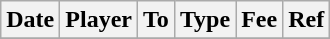<table class="wikitable">
<tr>
<th>Date</th>
<th>Player</th>
<th>To</th>
<th>Type</th>
<th>Fee</th>
<th>Ref</th>
</tr>
<tr>
</tr>
</table>
